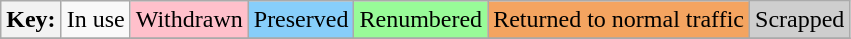<table class="wikitable">
<tr>
<th>Key:</th>
<td>In use</td>
<td style="background-color:#FFC0CB">Withdrawn</td>
<td style="background-color:#87CEFA">Preserved</td>
<td style="background-color:#98FB98">Renumbered</td>
<td style="background-color:#F4A460">Returned to normal traffic</td>
<td style="background-color:#CECECE">Scrapped</td>
</tr>
<tr>
</tr>
</table>
